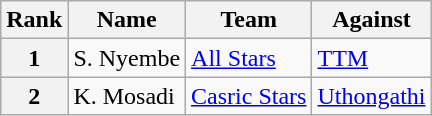<table class="wikitable">
<tr>
<th>Rank</th>
<th>Name</th>
<th>Team</th>
<th>Against</th>
</tr>
<tr>
<th>1</th>
<td>S. Nyembe</td>
<td><a href='#'>All Stars</a></td>
<td><a href='#'>TTM</a></td>
</tr>
<tr>
<th>2</th>
<td>K. Mosadi</td>
<td><a href='#'>Casric Stars</a></td>
<td><a href='#'>Uthongathi</a></td>
</tr>
</table>
